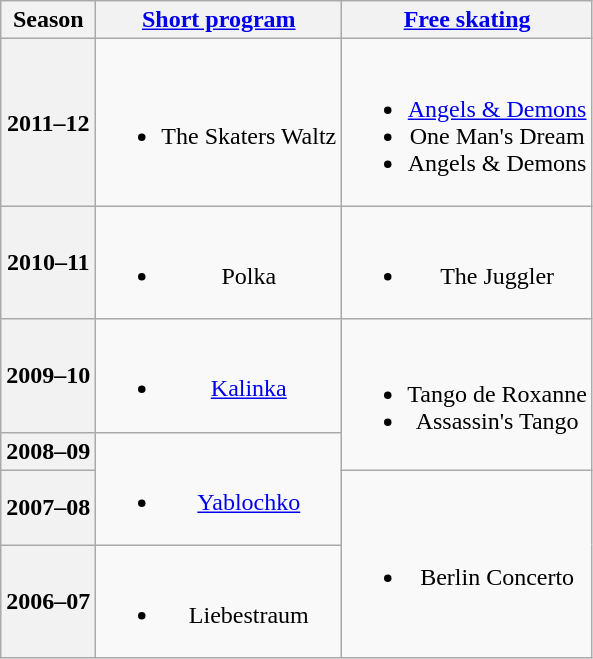<table class="wikitable" style="text-align:center">
<tr>
<th>Season</th>
<th><a href='#'>Short program</a></th>
<th><a href='#'>Free skating</a></th>
</tr>
<tr>
<th>2011–12 <br> </th>
<td><br><ul><li>The Skaters Waltz <br> </li></ul></td>
<td><br><ul><li><a href='#'>Angels & Demons</a> <br></li><li>One Man's Dream <br></li><li>Angels & Demons</li></ul></td>
</tr>
<tr>
<th>2010–11 <br> </th>
<td><br><ul><li>Polka <br> </li></ul></td>
<td><br><ul><li>The Juggler <br></li></ul></td>
</tr>
<tr>
<th>2009–10 <br> </th>
<td><br><ul><li><a href='#'>Kalinka</a></li></ul></td>
<td rowspan="2"><br><ul><li>Tango de Roxanne <br></li><li>Assassin's Tango<br></li></ul></td>
</tr>
<tr>
<th>2008–09 <br> </th>
<td rowspan="2"><br><ul><li><a href='#'>Yablochko</a> <br></li></ul></td>
</tr>
<tr>
<th>2007–08 <br> </th>
<td rowspan="2"><br><ul><li>Berlin Concerto</li></ul></td>
</tr>
<tr>
<th>2006–07 <br> </th>
<td><br><ul><li>Liebestraum <br></li></ul></td>
</tr>
</table>
